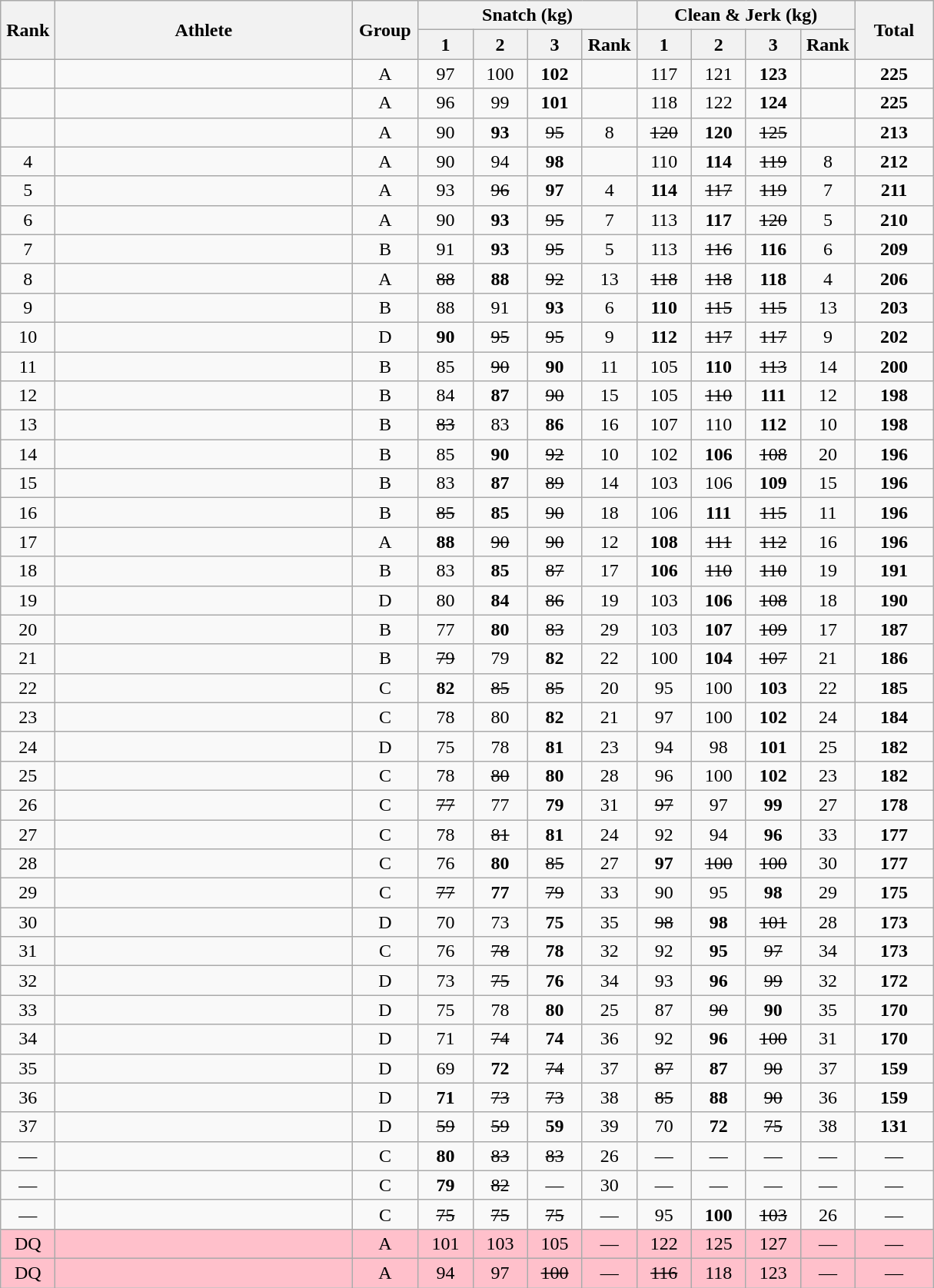<table class = "wikitable" style="text-align:center;">
<tr>
<th rowspan=2 width=40>Rank</th>
<th rowspan=2 width=250>Athlete</th>
<th rowspan=2 width=50>Group</th>
<th colspan=4>Snatch (kg)</th>
<th colspan=4>Clean & Jerk (kg)</th>
<th rowspan=2 width=60>Total</th>
</tr>
<tr>
<th width=40>1</th>
<th width=40>2</th>
<th width=40>3</th>
<th width=40>Rank</th>
<th width=40>1</th>
<th width=40>2</th>
<th width=40>3</th>
<th width=40>Rank</th>
</tr>
<tr>
<td></td>
<td align=left></td>
<td>A</td>
<td>97</td>
<td>100</td>
<td><strong>102</strong></td>
<td></td>
<td>117</td>
<td>121</td>
<td><strong>123</strong></td>
<td></td>
<td><strong>225</strong></td>
</tr>
<tr>
<td></td>
<td align=left></td>
<td>A</td>
<td>96</td>
<td>99</td>
<td><strong>101</strong></td>
<td></td>
<td>118</td>
<td>122</td>
<td><strong>124</strong></td>
<td></td>
<td><strong>225</strong></td>
</tr>
<tr>
<td></td>
<td align=left></td>
<td>A</td>
<td>90</td>
<td><strong>93</strong></td>
<td><s>95</s></td>
<td>8</td>
<td><s>120</s></td>
<td><strong>120</strong></td>
<td><s>125</s></td>
<td></td>
<td><strong>213</strong></td>
</tr>
<tr>
<td>4</td>
<td align=left></td>
<td>A</td>
<td>90</td>
<td>94</td>
<td><strong>98</strong></td>
<td></td>
<td>110</td>
<td><strong>114</strong></td>
<td><s>119</s></td>
<td>8</td>
<td><strong>212</strong></td>
</tr>
<tr>
<td>5</td>
<td align=left></td>
<td>A</td>
<td>93</td>
<td><s>96</s></td>
<td><strong>97</strong></td>
<td>4</td>
<td><strong>114</strong></td>
<td><s>117</s></td>
<td><s>119</s></td>
<td>7</td>
<td><strong>211</strong></td>
</tr>
<tr>
<td>6</td>
<td align=left></td>
<td>A</td>
<td>90</td>
<td><strong>93</strong></td>
<td><s>95</s></td>
<td>7</td>
<td>113</td>
<td><strong>117</strong></td>
<td><s>120</s></td>
<td>5</td>
<td><strong>210</strong></td>
</tr>
<tr>
<td>7</td>
<td align=left></td>
<td>B</td>
<td>91</td>
<td><strong>93</strong></td>
<td><s>95</s></td>
<td>5</td>
<td>113</td>
<td><s>116</s></td>
<td><strong>116</strong></td>
<td>6</td>
<td><strong>209</strong></td>
</tr>
<tr>
<td>8</td>
<td align=left></td>
<td>A</td>
<td><s>88</s></td>
<td><strong>88</strong></td>
<td><s>92</s></td>
<td>13</td>
<td><s>118</s></td>
<td><s>118</s></td>
<td><strong>118</strong></td>
<td>4</td>
<td><strong>206</strong></td>
</tr>
<tr>
<td>9</td>
<td align=left></td>
<td>B</td>
<td>88</td>
<td>91</td>
<td><strong>93</strong></td>
<td>6</td>
<td><strong>110</strong></td>
<td><s>115</s></td>
<td><s>115</s></td>
<td>13</td>
<td><strong>203</strong></td>
</tr>
<tr>
<td>10</td>
<td align=left></td>
<td>D</td>
<td><strong>90</strong></td>
<td><s>95</s></td>
<td><s>95</s></td>
<td>9</td>
<td><strong>112</strong></td>
<td><s>117</s></td>
<td><s>117</s></td>
<td>9</td>
<td><strong>202</strong></td>
</tr>
<tr>
<td>11</td>
<td align=left></td>
<td>B</td>
<td>85</td>
<td><s>90</s></td>
<td><strong>90</strong></td>
<td>11</td>
<td>105</td>
<td><strong>110</strong></td>
<td><s>113</s></td>
<td>14</td>
<td><strong>200</strong></td>
</tr>
<tr>
<td>12</td>
<td align=left></td>
<td>B</td>
<td>84</td>
<td><strong>87</strong></td>
<td><s>90</s></td>
<td>15</td>
<td>105</td>
<td><s>110</s></td>
<td><strong>111</strong></td>
<td>12</td>
<td><strong>198</strong></td>
</tr>
<tr>
<td>13</td>
<td align=left></td>
<td>B</td>
<td><s>83</s></td>
<td>83</td>
<td><strong>86</strong></td>
<td>16</td>
<td>107</td>
<td>110</td>
<td><strong>112</strong></td>
<td>10</td>
<td><strong>198</strong></td>
</tr>
<tr>
<td>14</td>
<td align=left></td>
<td>B</td>
<td>85</td>
<td><strong>90</strong></td>
<td><s>92</s></td>
<td>10</td>
<td>102</td>
<td><strong>106</strong></td>
<td><s>108</s></td>
<td>20</td>
<td><strong>196</strong></td>
</tr>
<tr>
<td>15</td>
<td align=left></td>
<td>B</td>
<td>83</td>
<td><strong>87</strong></td>
<td><s>89</s></td>
<td>14</td>
<td>103</td>
<td>106</td>
<td><strong>109</strong></td>
<td>15</td>
<td><strong>196</strong></td>
</tr>
<tr>
<td>16</td>
<td align=left></td>
<td>B</td>
<td><s>85</s></td>
<td><strong>85</strong></td>
<td><s>90</s></td>
<td>18</td>
<td>106</td>
<td><strong>111</strong></td>
<td><s>115</s></td>
<td>11</td>
<td><strong>196</strong></td>
</tr>
<tr>
<td>17</td>
<td align=left></td>
<td>A</td>
<td><strong>88</strong></td>
<td><s>90</s></td>
<td><s>90</s></td>
<td>12</td>
<td><strong>108</strong></td>
<td><s>111</s></td>
<td><s>112</s></td>
<td>16</td>
<td><strong>196</strong></td>
</tr>
<tr>
<td>18</td>
<td align=left></td>
<td>B</td>
<td>83</td>
<td><strong>85</strong></td>
<td><s>87</s></td>
<td>17</td>
<td><strong>106</strong></td>
<td><s>110</s></td>
<td><s>110</s></td>
<td>19</td>
<td><strong>191</strong></td>
</tr>
<tr>
<td>19</td>
<td align=left></td>
<td>D</td>
<td>80</td>
<td><strong>84</strong></td>
<td><s>86</s></td>
<td>19</td>
<td>103</td>
<td><strong>106</strong></td>
<td><s>108</s></td>
<td>18</td>
<td><strong>190</strong></td>
</tr>
<tr>
<td>20</td>
<td align=left></td>
<td>B</td>
<td>77</td>
<td><strong>80</strong></td>
<td><s>83</s></td>
<td>29</td>
<td>103</td>
<td><strong>107</strong></td>
<td><s>109</s></td>
<td>17</td>
<td><strong>187</strong></td>
</tr>
<tr>
<td>21</td>
<td align=left></td>
<td>B</td>
<td><s>79</s></td>
<td>79</td>
<td><strong>82</strong></td>
<td>22</td>
<td>100</td>
<td><strong>104</strong></td>
<td><s>107</s></td>
<td>21</td>
<td><strong>186</strong></td>
</tr>
<tr>
<td>22</td>
<td align=left></td>
<td>C</td>
<td><strong>82</strong></td>
<td><s>85</s></td>
<td><s>85</s></td>
<td>20</td>
<td>95</td>
<td>100</td>
<td><strong>103</strong></td>
<td>22</td>
<td><strong>185</strong></td>
</tr>
<tr>
<td>23</td>
<td align=left></td>
<td>C</td>
<td>78</td>
<td>80</td>
<td><strong>82</strong></td>
<td>21</td>
<td>97</td>
<td>100</td>
<td><strong>102</strong></td>
<td>24</td>
<td><strong>184</strong></td>
</tr>
<tr>
<td>24</td>
<td align=left></td>
<td>D</td>
<td>75</td>
<td>78</td>
<td><strong>81</strong></td>
<td>23</td>
<td>94</td>
<td>98</td>
<td><strong>101</strong></td>
<td>25</td>
<td><strong>182</strong></td>
</tr>
<tr>
<td>25</td>
<td align=left></td>
<td>C</td>
<td>78</td>
<td><s>80</s></td>
<td><strong>80</strong></td>
<td>28</td>
<td>96</td>
<td>100</td>
<td><strong>102</strong></td>
<td>23</td>
<td><strong>182</strong></td>
</tr>
<tr>
<td>26</td>
<td align=left></td>
<td>C</td>
<td><s>77</s></td>
<td>77</td>
<td><strong>79</strong></td>
<td>31</td>
<td><s>97</s></td>
<td>97</td>
<td><strong>99</strong></td>
<td>27</td>
<td><strong>178</strong></td>
</tr>
<tr>
<td>27</td>
<td align=left></td>
<td>C</td>
<td>78</td>
<td><s>81</s></td>
<td><strong>81</strong></td>
<td>24</td>
<td>92</td>
<td>94</td>
<td><strong>96</strong></td>
<td>33</td>
<td><strong>177</strong></td>
</tr>
<tr>
<td>28</td>
<td align=left></td>
<td>C</td>
<td>76</td>
<td><strong>80</strong></td>
<td><s>85</s></td>
<td>27</td>
<td><strong>97</strong></td>
<td><s>100</s></td>
<td><s>100</s></td>
<td>30</td>
<td><strong>177</strong></td>
</tr>
<tr>
<td>29</td>
<td align=left></td>
<td>C</td>
<td><s>77</s></td>
<td><strong>77</strong></td>
<td><s>79</s></td>
<td>33</td>
<td>90</td>
<td>95</td>
<td><strong>98</strong></td>
<td>29</td>
<td><strong>175</strong></td>
</tr>
<tr>
<td>30</td>
<td align=left></td>
<td>D</td>
<td>70</td>
<td>73</td>
<td><strong>75</strong></td>
<td>35</td>
<td><s>98</s></td>
<td><strong>98</strong></td>
<td><s>101</s></td>
<td>28</td>
<td><strong>173</strong></td>
</tr>
<tr>
<td>31</td>
<td align=left></td>
<td>C</td>
<td>76</td>
<td><s>78</s></td>
<td><strong>78</strong></td>
<td>32</td>
<td>92</td>
<td><strong>95</strong></td>
<td><s>97</s></td>
<td>34</td>
<td><strong>173</strong></td>
</tr>
<tr>
<td>32</td>
<td align=left></td>
<td>D</td>
<td>73</td>
<td><s>75</s></td>
<td><strong>76</strong></td>
<td>34</td>
<td>93</td>
<td><strong>96</strong></td>
<td><s>99</s></td>
<td>32</td>
<td><strong>172</strong></td>
</tr>
<tr>
<td>33</td>
<td align=left></td>
<td>D</td>
<td>75</td>
<td>78</td>
<td><strong>80</strong></td>
<td>25</td>
<td>87</td>
<td><s>90</s></td>
<td><strong>90</strong></td>
<td>35</td>
<td><strong>170</strong></td>
</tr>
<tr>
<td>34</td>
<td align=left></td>
<td>D</td>
<td>71</td>
<td><s>74</s></td>
<td><strong>74</strong></td>
<td>36</td>
<td>92</td>
<td><strong>96</strong></td>
<td><s>100</s></td>
<td>31</td>
<td><strong>170</strong></td>
</tr>
<tr>
<td>35</td>
<td align=left></td>
<td>D</td>
<td>69</td>
<td><strong>72</strong></td>
<td><s>74</s></td>
<td>37</td>
<td><s>87</s></td>
<td><strong>87</strong></td>
<td><s>90</s></td>
<td>37</td>
<td><strong>159</strong></td>
</tr>
<tr>
<td>36</td>
<td align=left></td>
<td>D</td>
<td><strong>71</strong></td>
<td><s>73</s></td>
<td><s>73</s></td>
<td>38</td>
<td><s>85</s></td>
<td><strong>88</strong></td>
<td><s>90</s></td>
<td>36</td>
<td><strong>159</strong></td>
</tr>
<tr>
<td>37</td>
<td align=left></td>
<td>D</td>
<td><s>59</s></td>
<td><s>59</s></td>
<td><strong>59</strong></td>
<td>39</td>
<td>70</td>
<td><strong>72</strong></td>
<td><s>75</s></td>
<td>38</td>
<td><strong>131</strong></td>
</tr>
<tr>
<td>—</td>
<td align=left></td>
<td>C</td>
<td><strong>80</strong></td>
<td><s>83</s></td>
<td><s>83</s></td>
<td>26</td>
<td>—</td>
<td>—</td>
<td>—</td>
<td>—</td>
<td>—</td>
</tr>
<tr>
<td>—</td>
<td align=left></td>
<td>C</td>
<td><strong>79</strong></td>
<td><s>82</s></td>
<td>—</td>
<td>30</td>
<td>—</td>
<td>—</td>
<td>—</td>
<td>—</td>
<td>—</td>
</tr>
<tr>
<td>—</td>
<td align=left></td>
<td>C</td>
<td><s>75</s></td>
<td><s>75</s></td>
<td><s>75</s></td>
<td>—</td>
<td>95</td>
<td><strong>100</strong></td>
<td><s>103</s></td>
<td>26</td>
<td>—</td>
</tr>
<tr bgcolor=pink>
<td>DQ</td>
<td align=left></td>
<td>A</td>
<td>101</td>
<td>103</td>
<td>105</td>
<td>—</td>
<td>122</td>
<td>125</td>
<td>127</td>
<td>—</td>
<td>—</td>
</tr>
<tr bgcolor=pink>
<td>DQ</td>
<td align=left></td>
<td>A</td>
<td>94</td>
<td>97</td>
<td><s>100</s></td>
<td>—</td>
<td><s>116</s></td>
<td>118</td>
<td>123</td>
<td>—</td>
<td>—</td>
</tr>
</table>
